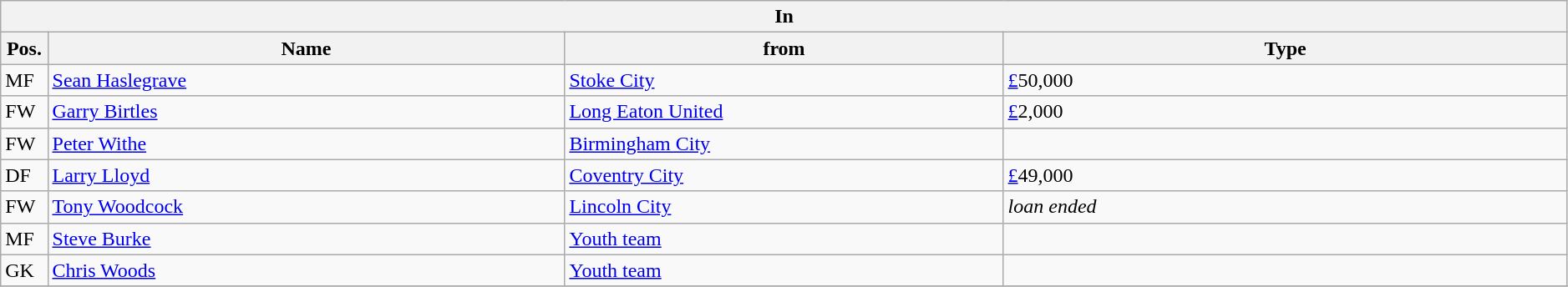<table class="wikitable" style="font-size:100%;width:99%;">
<tr>
<th colspan="4">In</th>
</tr>
<tr>
<th width=3%>Pos.</th>
<th width=33%>Name</th>
<th width=28%>from</th>
<th width=36%>Type</th>
</tr>
<tr>
<td>MF</td>
<td><a href='#'>Sean Haslegrave</a></td>
<td><a href='#'>Stoke City</a></td>
<td><a href='#'>£</a>50,000</td>
</tr>
<tr>
<td>FW</td>
<td><a href='#'>Garry Birtles</a></td>
<td><a href='#'>Long Eaton United</a></td>
<td><a href='#'>£</a>2,000</td>
</tr>
<tr>
<td>FW</td>
<td><a href='#'>Peter Withe</a></td>
<td><a href='#'>Birmingham City</a></td>
<td></td>
</tr>
<tr>
<td>DF</td>
<td><a href='#'>Larry Lloyd</a></td>
<td><a href='#'>Coventry City</a></td>
<td><a href='#'>£</a>49,000</td>
</tr>
<tr>
<td>FW</td>
<td><a href='#'>Tony Woodcock</a></td>
<td><a href='#'>Lincoln City</a></td>
<td><em>loan ended</em></td>
</tr>
<tr>
<td>MF</td>
<td><a href='#'>Steve Burke</a></td>
<td><a href='#'>Youth team</a></td>
<td></td>
</tr>
<tr>
<td>GK</td>
<td><a href='#'>Chris Woods</a></td>
<td><a href='#'>Youth team</a></td>
<td></td>
</tr>
<tr>
</tr>
</table>
